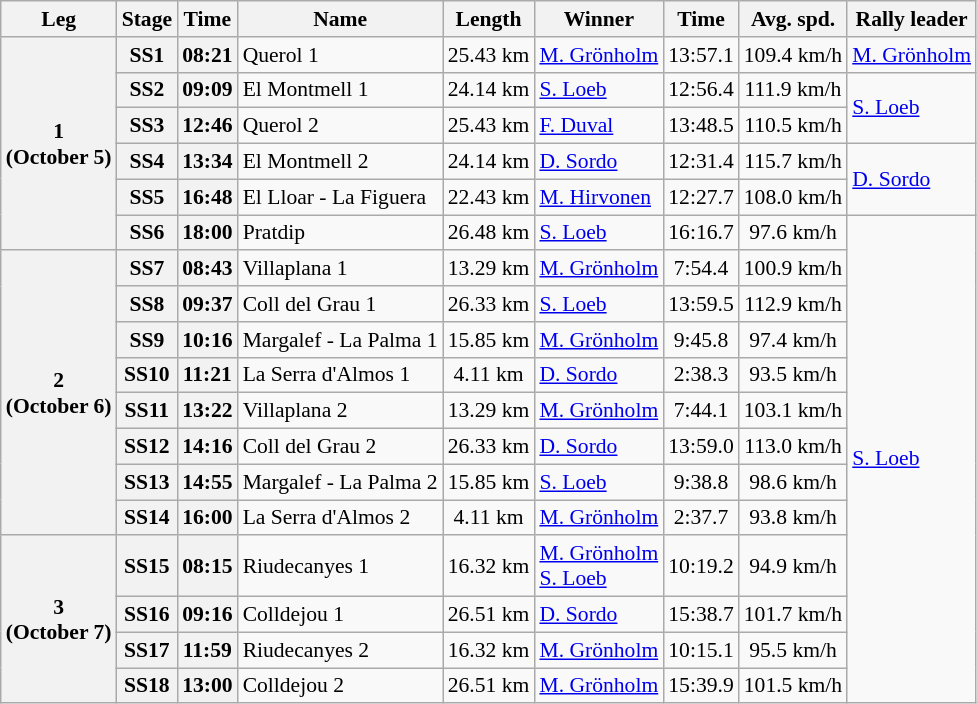<table class="wikitable" style="text-align: center; font-size: 90%; max-width: 950px;">
<tr>
<th>Leg</th>
<th>Stage</th>
<th>Time</th>
<th>Name</th>
<th>Length</th>
<th>Winner</th>
<th>Time</th>
<th>Avg. spd.</th>
<th>Rally leader</th>
</tr>
<tr>
<th rowspan="6">1<br>(October 5)</th>
<th>SS1</th>
<th>08:21</th>
<td align=left>Querol 1</td>
<td>25.43 km</td>
<td align=left> <a href='#'>M. Grönholm</a></td>
<td>13:57.1</td>
<td>109.4 km/h</td>
<td align=left> <a href='#'>M. Grönholm</a></td>
</tr>
<tr>
<th>SS2</th>
<th>09:09</th>
<td align=left>El Montmell 1</td>
<td>24.14 km</td>
<td align=left> <a href='#'>S. Loeb</a></td>
<td>12:56.4</td>
<td>111.9 km/h</td>
<td align=left rowspan="2"> <a href='#'>S. Loeb</a></td>
</tr>
<tr>
<th>SS3</th>
<th>12:46</th>
<td align=left>Querol 2</td>
<td>25.43 km</td>
<td align=left> <a href='#'>F. Duval</a></td>
<td>13:48.5</td>
<td>110.5 km/h</td>
</tr>
<tr>
<th>SS4</th>
<th>13:34</th>
<td align=left>El Montmell 2</td>
<td>24.14 km</td>
<td align=left> <a href='#'>D. Sordo</a></td>
<td>12:31.4</td>
<td>115.7 km/h</td>
<td align=left rowspan="2"> <a href='#'>D. Sordo</a></td>
</tr>
<tr>
<th>SS5</th>
<th>16:48</th>
<td align=left>El Lloar - La Figuera</td>
<td>22.43 km</td>
<td align=left> <a href='#'>M. Hirvonen</a></td>
<td>12:27.7</td>
<td>108.0 km/h</td>
</tr>
<tr>
<th>SS6</th>
<th>18:00</th>
<td align=left>Pratdip</td>
<td>26.48 km</td>
<td align=left> <a href='#'>S. Loeb</a></td>
<td>16:16.7</td>
<td>97.6 km/h</td>
<td align=left rowspan="13"> <a href='#'>S. Loeb</a></td>
</tr>
<tr>
<th rowspan="8">2<br>(October 6)</th>
<th>SS7</th>
<th>08:43</th>
<td align=left>Villaplana 1</td>
<td>13.29 km</td>
<td align=left> <a href='#'>M. Grönholm</a></td>
<td>7:54.4</td>
<td>100.9 km/h</td>
</tr>
<tr>
<th>SS8</th>
<th>09:37</th>
<td align=left>Coll del Grau 1</td>
<td>26.33 km</td>
<td align=left> <a href='#'>S. Loeb</a></td>
<td>13:59.5</td>
<td>112.9 km/h</td>
</tr>
<tr>
<th>SS9</th>
<th>10:16</th>
<td align=left>Margalef - La Palma 1</td>
<td>15.85 km</td>
<td align=left> <a href='#'>M. Grönholm</a></td>
<td>9:45.8</td>
<td>97.4 km/h</td>
</tr>
<tr>
<th>SS10</th>
<th>11:21</th>
<td align=left>La Serra d'Almos 1</td>
<td>4.11 km</td>
<td align=left> <a href='#'>D. Sordo</a></td>
<td>2:38.3</td>
<td>93.5 km/h</td>
</tr>
<tr>
<th>SS11</th>
<th>13:22</th>
<td align=left>Villaplana 2</td>
<td>13.29 km</td>
<td align=left> <a href='#'>M. Grönholm</a></td>
<td>7:44.1</td>
<td>103.1 km/h</td>
</tr>
<tr>
<th>SS12</th>
<th>14:16</th>
<td align=left>Coll del Grau 2</td>
<td>26.33 km</td>
<td align=left> <a href='#'>D. Sordo</a></td>
<td>13:59.0</td>
<td>113.0 km/h</td>
</tr>
<tr>
<th>SS13</th>
<th>14:55</th>
<td align=left>Margalef - La Palma 2</td>
<td>15.85 km</td>
<td align=left> <a href='#'>S. Loeb</a></td>
<td>9:38.8</td>
<td>98.6 km/h</td>
</tr>
<tr>
<th>SS14</th>
<th>16:00</th>
<td align=left>La Serra d'Almos 2</td>
<td>4.11 km</td>
<td align=left> <a href='#'>M. Grönholm</a></td>
<td>2:37.7</td>
<td>93.8 km/h</td>
</tr>
<tr>
<th rowspan="4">3<br>(October 7)</th>
<th>SS15</th>
<th>08:15</th>
<td align=left>Riudecanyes 1</td>
<td>16.32 km</td>
<td align=left> <a href='#'>M. Grönholm</a><br> <a href='#'>S. Loeb</a></td>
<td>10:19.2</td>
<td>94.9 km/h</td>
</tr>
<tr>
<th>SS16</th>
<th>09:16</th>
<td align=left>Colldejou 1</td>
<td>26.51 km</td>
<td align=left> <a href='#'>D. Sordo</a></td>
<td>15:38.7</td>
<td>101.7 km/h</td>
</tr>
<tr>
<th>SS17</th>
<th>11:59</th>
<td align=left>Riudecanyes 2</td>
<td>16.32 km</td>
<td align=left> <a href='#'>M. Grönholm</a></td>
<td>10:15.1</td>
<td>95.5 km/h</td>
</tr>
<tr>
<th>SS18</th>
<th>13:00</th>
<td align=left>Colldejou 2</td>
<td>26.51 km</td>
<td align=left> <a href='#'>M. Grönholm</a></td>
<td>15:39.9</td>
<td>101.5 km/h</td>
</tr>
</table>
